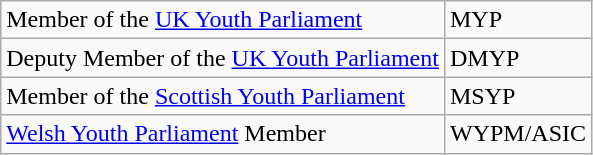<table class="wikitable">
<tr>
<td>Member of the <a href='#'>UK Youth Parliament</a></td>
<td>MYP</td>
</tr>
<tr>
<td>Deputy Member of the <a href='#'>UK Youth Parliament</a></td>
<td>DMYP</td>
</tr>
<tr>
<td>Member of the <a href='#'>Scottish Youth Parliament</a></td>
<td>MSYP</td>
</tr>
<tr>
<td><a href='#'>Welsh Youth Parliament</a> Member</td>
<td>WYPM/ASIC</td>
</tr>
</table>
